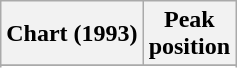<table class="wikitable sortable">
<tr>
<th align="left">Chart (1993)</th>
<th align="center">Peak<br>position</th>
</tr>
<tr>
</tr>
<tr>
</tr>
<tr>
</tr>
</table>
